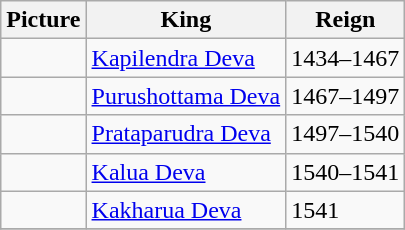<table class="wikitable">
<tr>
<th>Picture</th>
<th>King</th>
<th>Reign</th>
</tr>
<tr>
<td></td>
<td><a href='#'>Kapilendra Deva</a></td>
<td>1434–1467</td>
</tr>
<tr>
<td></td>
<td><a href='#'>Purushottama Deva</a></td>
<td>1467–1497</td>
</tr>
<tr>
<td></td>
<td><a href='#'>Prataparudra Deva</a></td>
<td>1497–1540</td>
</tr>
<tr>
<td></td>
<td><a href='#'>Kalua Deva</a></td>
<td>1540–1541</td>
</tr>
<tr>
<td></td>
<td><a href='#'>Kakharua Deva</a></td>
<td>1541</td>
</tr>
<tr>
</tr>
</table>
